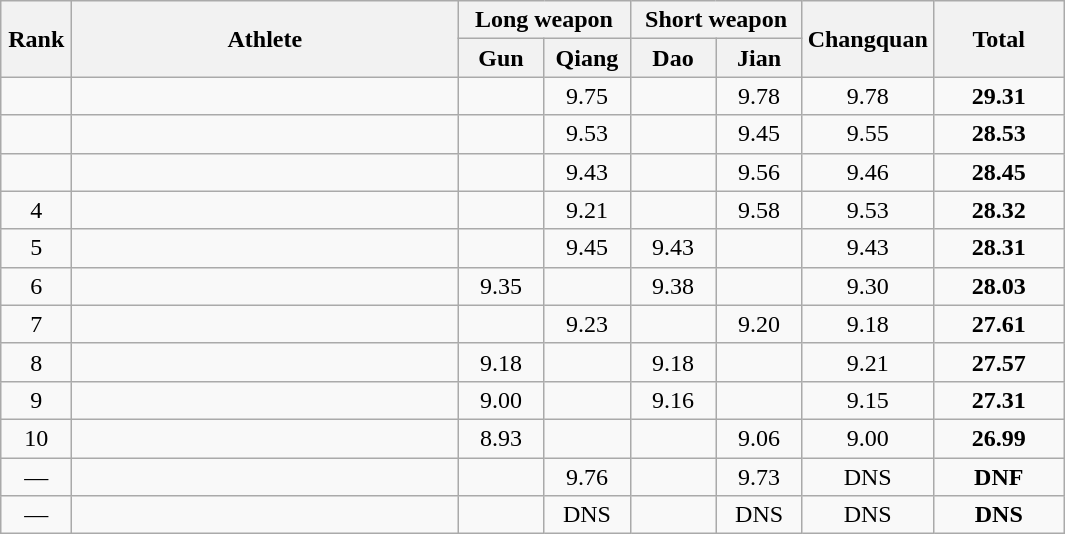<table class=wikitable style="text-align:center">
<tr>
<th rowspan=2 width=40>Rank</th>
<th rowspan=2 width=250>Athlete</th>
<th colspan=2>Long weapon</th>
<th colspan=2>Short weapon</th>
<th rowspan=2 width=80>Changquan</th>
<th rowspan=2 width=80>Total</th>
</tr>
<tr>
<th width=50>Gun</th>
<th width=50>Qiang</th>
<th width=50>Dao</th>
<th width=50>Jian</th>
</tr>
<tr>
<td></td>
<td align=left></td>
<td></td>
<td>9.75</td>
<td></td>
<td>9.78</td>
<td>9.78</td>
<td><strong>29.31</strong></td>
</tr>
<tr>
<td></td>
<td align=left></td>
<td></td>
<td>9.53</td>
<td></td>
<td>9.45</td>
<td>9.55</td>
<td><strong>28.53</strong></td>
</tr>
<tr>
<td></td>
<td align=left></td>
<td></td>
<td>9.43</td>
<td></td>
<td>9.56</td>
<td>9.46</td>
<td><strong>28.45</strong></td>
</tr>
<tr>
<td>4</td>
<td align=left></td>
<td></td>
<td>9.21</td>
<td></td>
<td>9.58</td>
<td>9.53</td>
<td><strong>28.32</strong></td>
</tr>
<tr>
<td>5</td>
<td align=left></td>
<td></td>
<td>9.45</td>
<td>9.43</td>
<td></td>
<td>9.43</td>
<td><strong>28.31</strong></td>
</tr>
<tr>
<td>6</td>
<td align=left></td>
<td>9.35</td>
<td></td>
<td>9.38</td>
<td></td>
<td>9.30</td>
<td><strong>28.03</strong></td>
</tr>
<tr>
<td>7</td>
<td align=left></td>
<td></td>
<td>9.23</td>
<td></td>
<td>9.20</td>
<td>9.18</td>
<td><strong>27.61</strong></td>
</tr>
<tr>
<td>8</td>
<td align=left></td>
<td>9.18</td>
<td></td>
<td>9.18</td>
<td></td>
<td>9.21</td>
<td><strong>27.57</strong></td>
</tr>
<tr>
<td>9</td>
<td align=left></td>
<td>9.00</td>
<td></td>
<td>9.16</td>
<td></td>
<td>9.15</td>
<td><strong>27.31</strong></td>
</tr>
<tr>
<td>10</td>
<td align=left></td>
<td>8.93</td>
<td></td>
<td></td>
<td>9.06</td>
<td>9.00</td>
<td><strong>26.99</strong></td>
</tr>
<tr>
<td>—</td>
<td align=left></td>
<td></td>
<td>9.76</td>
<td></td>
<td>9.73</td>
<td>DNS</td>
<td><strong>DNF</strong></td>
</tr>
<tr>
<td>—</td>
<td align=left></td>
<td></td>
<td>DNS</td>
<td></td>
<td>DNS</td>
<td>DNS</td>
<td><strong>DNS</strong></td>
</tr>
</table>
